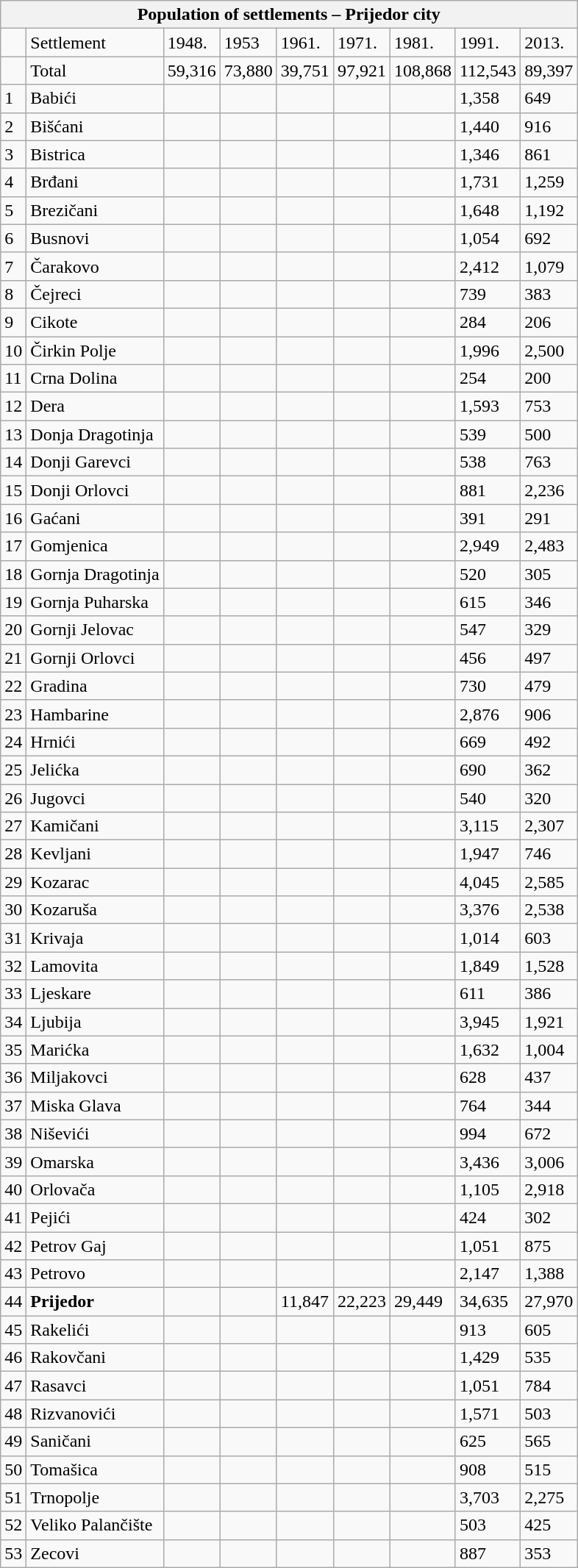<table class="wikitable">
<tr>
<th colspan="9">Population of settlements – Prijedor city</th>
</tr>
<tr>
<td></td>
<td>Settlement</td>
<td>1948.</td>
<td>1953</td>
<td>1961.</td>
<td>1971.</td>
<td>1981.</td>
<td>1991.</td>
<td>2013.</td>
</tr>
<tr>
<td></td>
<td>Total</td>
<td>59,316</td>
<td>73,880</td>
<td>39,751</td>
<td>97,921</td>
<td>108,868</td>
<td>112,543</td>
<td>89,397</td>
</tr>
<tr>
<td>1</td>
<td>Babići</td>
<td></td>
<td></td>
<td></td>
<td></td>
<td></td>
<td>1,358</td>
<td>649</td>
</tr>
<tr>
<td>2</td>
<td>Bišćani</td>
<td></td>
<td></td>
<td></td>
<td></td>
<td></td>
<td>1,440</td>
<td>916</td>
</tr>
<tr>
<td>3</td>
<td>Bistrica</td>
<td></td>
<td></td>
<td></td>
<td></td>
<td></td>
<td>1,346</td>
<td>861</td>
</tr>
<tr>
<td>4</td>
<td>Brđani</td>
<td></td>
<td></td>
<td></td>
<td></td>
<td></td>
<td>1,731</td>
<td>1,259</td>
</tr>
<tr>
<td>5</td>
<td>Brezičani</td>
<td></td>
<td></td>
<td></td>
<td></td>
<td></td>
<td>1,648</td>
<td>1,192</td>
</tr>
<tr>
<td>6</td>
<td>Busnovi</td>
<td></td>
<td></td>
<td></td>
<td></td>
<td></td>
<td>1,054</td>
<td>692</td>
</tr>
<tr>
<td>7</td>
<td>Čarakovo</td>
<td></td>
<td></td>
<td></td>
<td></td>
<td></td>
<td>2,412</td>
<td>1,079</td>
</tr>
<tr>
<td>8</td>
<td>Čejreci</td>
<td></td>
<td></td>
<td></td>
<td></td>
<td></td>
<td>739</td>
<td>383</td>
</tr>
<tr>
<td>9</td>
<td>Cikote</td>
<td></td>
<td></td>
<td></td>
<td></td>
<td></td>
<td>284</td>
<td>206</td>
</tr>
<tr>
<td>10</td>
<td>Čirkin Polje</td>
<td></td>
<td></td>
<td></td>
<td></td>
<td></td>
<td>1,996</td>
<td>2,500</td>
</tr>
<tr>
<td>11</td>
<td>Crna Dolina</td>
<td></td>
<td></td>
<td></td>
<td></td>
<td></td>
<td>254</td>
<td>200</td>
</tr>
<tr>
<td>12</td>
<td>Dera</td>
<td></td>
<td></td>
<td></td>
<td></td>
<td></td>
<td>1,593</td>
<td>753</td>
</tr>
<tr>
<td>13</td>
<td>Donja Dragotinja</td>
<td></td>
<td></td>
<td></td>
<td></td>
<td></td>
<td>539</td>
<td>500</td>
</tr>
<tr>
<td>14</td>
<td>Donji Garevci</td>
<td></td>
<td></td>
<td></td>
<td></td>
<td></td>
<td>538</td>
<td>763</td>
</tr>
<tr>
<td>15</td>
<td>Donji Orlovci</td>
<td></td>
<td></td>
<td></td>
<td></td>
<td></td>
<td>881</td>
<td>2,236</td>
</tr>
<tr>
<td>16</td>
<td>Gaćani</td>
<td></td>
<td></td>
<td></td>
<td></td>
<td></td>
<td>391</td>
<td>291</td>
</tr>
<tr>
<td>17</td>
<td>Gomjenica</td>
<td></td>
<td></td>
<td></td>
<td></td>
<td></td>
<td>2,949</td>
<td>2,483</td>
</tr>
<tr>
<td>18</td>
<td>Gornja Dragotinja</td>
<td></td>
<td></td>
<td></td>
<td></td>
<td></td>
<td>520</td>
<td>305</td>
</tr>
<tr>
<td>19</td>
<td>Gornja Puharska</td>
<td></td>
<td></td>
<td></td>
<td></td>
<td></td>
<td>615</td>
<td>346</td>
</tr>
<tr>
<td>20</td>
<td>Gornji Jelovac</td>
<td></td>
<td></td>
<td></td>
<td></td>
<td></td>
<td>547</td>
<td>329</td>
</tr>
<tr>
<td>21</td>
<td>Gornji Orlovci</td>
<td></td>
<td></td>
<td></td>
<td></td>
<td></td>
<td>456</td>
<td>497</td>
</tr>
<tr>
<td>22</td>
<td>Gradina</td>
<td></td>
<td></td>
<td></td>
<td></td>
<td></td>
<td>730</td>
<td>479</td>
</tr>
<tr>
<td>23</td>
<td>Hambarine</td>
<td></td>
<td></td>
<td></td>
<td></td>
<td></td>
<td>2,876</td>
<td>906</td>
</tr>
<tr>
<td>24</td>
<td>Hrnići</td>
<td></td>
<td></td>
<td></td>
<td></td>
<td></td>
<td>669</td>
<td>492</td>
</tr>
<tr>
<td>25</td>
<td>Jelićka</td>
<td></td>
<td></td>
<td></td>
<td></td>
<td></td>
<td>690</td>
<td>362</td>
</tr>
<tr>
<td>26</td>
<td>Jugovci</td>
<td></td>
<td></td>
<td></td>
<td></td>
<td></td>
<td>540</td>
<td>320</td>
</tr>
<tr>
<td>27</td>
<td>Kamičani</td>
<td></td>
<td></td>
<td></td>
<td></td>
<td></td>
<td>3,115</td>
<td>2,307</td>
</tr>
<tr>
<td>28</td>
<td>Kevljani</td>
<td></td>
<td></td>
<td></td>
<td></td>
<td></td>
<td>1,947</td>
<td>746</td>
</tr>
<tr>
<td>29</td>
<td>Kozarac</td>
<td></td>
<td></td>
<td></td>
<td></td>
<td></td>
<td>4,045</td>
<td>2,585</td>
</tr>
<tr>
<td>30</td>
<td>Kozaruša</td>
<td></td>
<td></td>
<td></td>
<td></td>
<td></td>
<td>3,376</td>
<td>2,538</td>
</tr>
<tr>
<td>31</td>
<td>Krivaja</td>
<td></td>
<td></td>
<td></td>
<td></td>
<td></td>
<td>1,014</td>
<td>603</td>
</tr>
<tr>
<td>32</td>
<td>Lamovita</td>
<td></td>
<td></td>
<td></td>
<td></td>
<td></td>
<td>1,849</td>
<td>1,528</td>
</tr>
<tr>
<td>33</td>
<td>Ljeskare</td>
<td></td>
<td></td>
<td></td>
<td></td>
<td></td>
<td>611</td>
<td>386</td>
</tr>
<tr>
<td>34</td>
<td>Ljubija</td>
<td></td>
<td></td>
<td></td>
<td></td>
<td></td>
<td>3,945</td>
<td>1,921</td>
</tr>
<tr>
<td>35</td>
<td>Marićka</td>
<td></td>
<td></td>
<td></td>
<td></td>
<td></td>
<td>1,632</td>
<td>1,004</td>
</tr>
<tr>
<td>36</td>
<td>Miljakovci</td>
<td></td>
<td></td>
<td></td>
<td></td>
<td></td>
<td>628</td>
<td>437</td>
</tr>
<tr>
<td>37</td>
<td>Miska Glava</td>
<td></td>
<td></td>
<td></td>
<td></td>
<td></td>
<td>764</td>
<td>344</td>
</tr>
<tr>
<td>38</td>
<td>Niševići</td>
<td></td>
<td></td>
<td></td>
<td></td>
<td></td>
<td>994</td>
<td>672</td>
</tr>
<tr>
<td>39</td>
<td>Omarska</td>
<td></td>
<td></td>
<td></td>
<td></td>
<td></td>
<td>3,436</td>
<td>3,006</td>
</tr>
<tr>
<td>40</td>
<td>Orlovača</td>
<td></td>
<td></td>
<td></td>
<td></td>
<td></td>
<td>1,105</td>
<td>2,918</td>
</tr>
<tr>
<td>41</td>
<td>Pejići</td>
<td></td>
<td></td>
<td></td>
<td></td>
<td></td>
<td>424</td>
<td>302</td>
</tr>
<tr>
<td>42</td>
<td>Petrov Gaj</td>
<td></td>
<td></td>
<td></td>
<td></td>
<td></td>
<td>1,051</td>
<td>875</td>
</tr>
<tr>
<td>43</td>
<td>Petrovo</td>
<td></td>
<td></td>
<td></td>
<td></td>
<td></td>
<td>2,147</td>
<td>1,388</td>
</tr>
<tr>
<td>44</td>
<td><strong>Prijedor</strong></td>
<td></td>
<td></td>
<td>11,847</td>
<td>22,223</td>
<td>29,449</td>
<td>34,635</td>
<td>27,970</td>
</tr>
<tr>
<td>45</td>
<td>Rakelići</td>
<td></td>
<td></td>
<td></td>
<td></td>
<td></td>
<td>913</td>
<td>605</td>
</tr>
<tr>
<td>46</td>
<td>Rakovčani</td>
<td></td>
<td></td>
<td></td>
<td></td>
<td></td>
<td>1,429</td>
<td>535</td>
</tr>
<tr>
<td>47</td>
<td>Rasavci</td>
<td></td>
<td></td>
<td></td>
<td></td>
<td></td>
<td>1,051</td>
<td>784</td>
</tr>
<tr>
<td>48</td>
<td>Rizvanovići</td>
<td></td>
<td></td>
<td></td>
<td></td>
<td></td>
<td>1,571</td>
<td>503</td>
</tr>
<tr>
<td>49</td>
<td>Saničani</td>
<td></td>
<td></td>
<td></td>
<td></td>
<td></td>
<td>625</td>
<td>565</td>
</tr>
<tr>
<td>50</td>
<td>Tomašica</td>
<td></td>
<td></td>
<td></td>
<td></td>
<td></td>
<td>908</td>
<td>515</td>
</tr>
<tr>
<td>51</td>
<td>Trnopolje</td>
<td></td>
<td></td>
<td></td>
<td></td>
<td></td>
<td>3,703</td>
<td>2,275</td>
</tr>
<tr>
<td>52</td>
<td>Veliko Palančište</td>
<td></td>
<td></td>
<td></td>
<td></td>
<td></td>
<td>503</td>
<td>425</td>
</tr>
<tr>
<td>53</td>
<td>Zecovi</td>
<td></td>
<td></td>
<td></td>
<td></td>
<td></td>
<td>887</td>
<td>353</td>
</tr>
</table>
